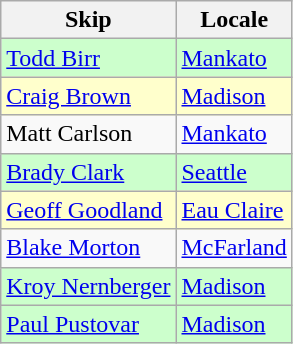<table class="wikitable">
<tr>
<th>Skip</th>
<th>Locale</th>
</tr>
<tr bgcolor="#ccffcc">
<td><a href='#'>Todd Birr</a></td>
<td> <a href='#'>Mankato</a></td>
</tr>
<tr bgcolor="#ffffcc">
<td><a href='#'>Craig Brown</a></td>
<td> <a href='#'>Madison</a></td>
</tr>
<tr>
<td>Matt Carlson</td>
<td> <a href='#'>Mankato</a></td>
</tr>
<tr bgcolor="#ccffcc">
<td><a href='#'>Brady Clark</a></td>
<td> <a href='#'>Seattle</a></td>
</tr>
<tr bgcolor="#ffffcc">
<td><a href='#'>Geoff Goodland</a></td>
<td> <a href='#'>Eau Claire</a></td>
</tr>
<tr>
<td><a href='#'>Blake Morton</a></td>
<td> <a href='#'>McFarland</a></td>
</tr>
<tr bgcolor="#ccffcc">
<td><a href='#'>Kroy Nernberger</a></td>
<td> <a href='#'>Madison</a></td>
</tr>
<tr bgcolor="#ccffcc">
<td><a href='#'>Paul Pustovar</a></td>
<td> <a href='#'>Madison</a></td>
</tr>
</table>
